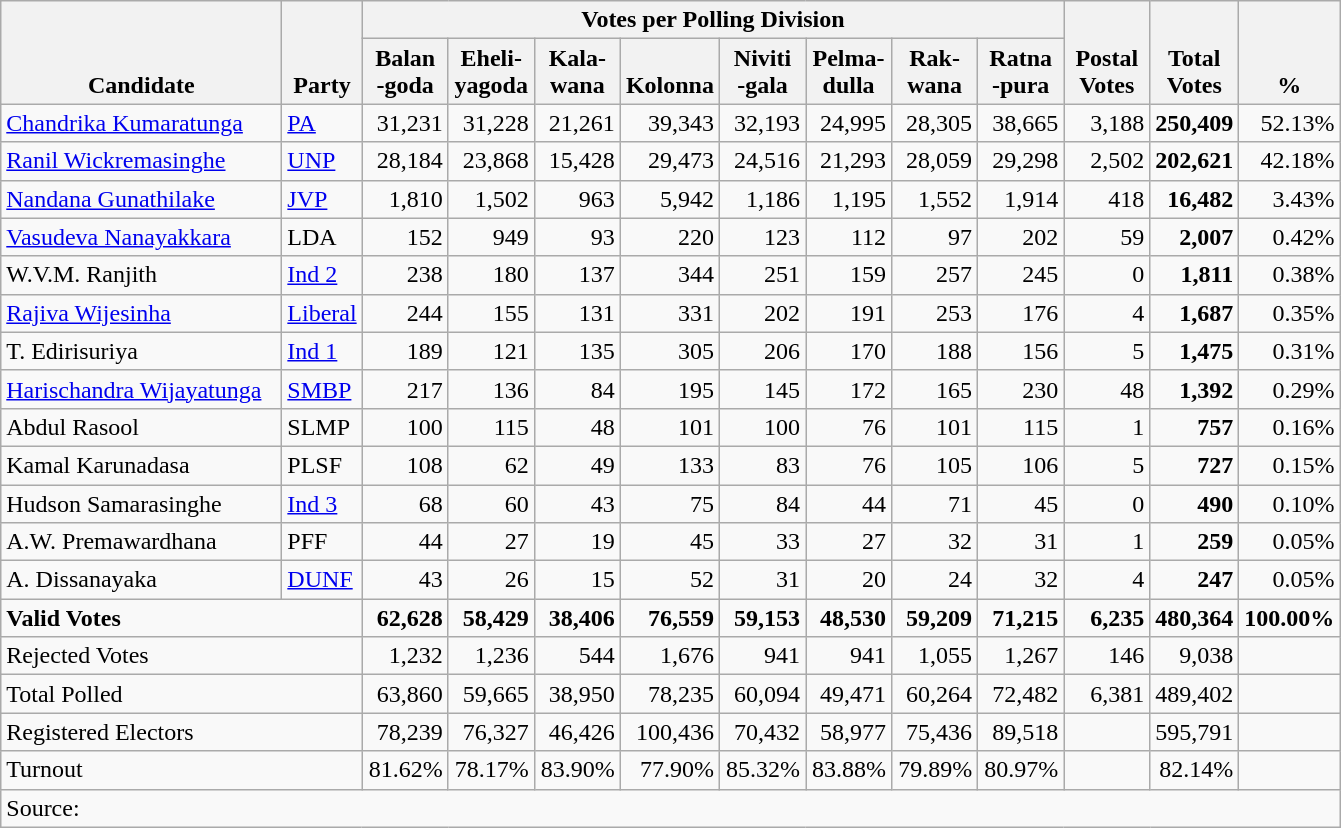<table class="wikitable" border="1" style="text-align:right;">
<tr>
<th align=left valign=bottom rowspan=2 width="180">Candidate</th>
<th align=left valign=bottom rowspan=2 width="40">Party</th>
<th colspan=8>Votes per Polling Division</th>
<th align=center valign=bottom rowspan=2 width="50">Postal<br>Votes</th>
<th align=center valign=bottom rowspan=2 width="50">Total Votes</th>
<th align=center valign=bottom rowspan=2 width="50">%</th>
</tr>
<tr>
<th align=center valign=bottom width="50">Balan<br>-goda</th>
<th align=center valign=bottom width="50">Eheli-<br>yagoda</th>
<th align=center valign=bottom width="50">Kala-<br>wana</th>
<th align=center valign=bottom width="50">Kolonna</th>
<th align=center valign=bottom width="50">Niviti<br>-gala</th>
<th align=center valign=bottom width="50">Pelma-<br>dulla</th>
<th align=center valign=bottom width="50">Rak-<br>wana</th>
<th align=center valign=bottom width="50">Ratna<br>-pura</th>
</tr>
<tr>
<td align=left><a href='#'>Chandrika Kumaratunga</a></td>
<td align=left><a href='#'>PA</a></td>
<td>31,231</td>
<td>31,228</td>
<td>21,261</td>
<td>39,343</td>
<td>32,193</td>
<td>24,995</td>
<td>28,305</td>
<td>38,665</td>
<td>3,188</td>
<td><strong>250,409</strong></td>
<td>52.13%</td>
</tr>
<tr>
<td align=left><a href='#'>Ranil Wickremasinghe</a></td>
<td align=left><a href='#'>UNP</a></td>
<td>28,184</td>
<td>23,868</td>
<td>15,428</td>
<td>29,473</td>
<td>24,516</td>
<td>21,293</td>
<td>28,059</td>
<td>29,298</td>
<td>2,502</td>
<td><strong>202,621</strong></td>
<td>42.18%</td>
</tr>
<tr>
<td align=left><a href='#'>Nandana Gunathilake</a></td>
<td align=left><a href='#'>JVP</a></td>
<td>1,810</td>
<td>1,502</td>
<td>963</td>
<td>5,942</td>
<td>1,186</td>
<td>1,195</td>
<td>1,552</td>
<td>1,914</td>
<td>418</td>
<td><strong>16,482</strong></td>
<td>3.43%</td>
</tr>
<tr>
<td align=left><a href='#'>Vasudeva Nanayakkara</a></td>
<td align=left>LDA</td>
<td>152</td>
<td>949</td>
<td>93</td>
<td>220</td>
<td>123</td>
<td>112</td>
<td>97</td>
<td>202</td>
<td>59</td>
<td><strong>2,007</strong></td>
<td>0.42%</td>
</tr>
<tr>
<td align=left>W.V.M. Ranjith</td>
<td align=left><a href='#'>Ind 2</a></td>
<td>238</td>
<td>180</td>
<td>137</td>
<td>344</td>
<td>251</td>
<td>159</td>
<td>257</td>
<td>245</td>
<td>0</td>
<td><strong>1,811</strong></td>
<td>0.38%</td>
</tr>
<tr>
<td align=left><a href='#'>Rajiva Wijesinha</a></td>
<td align=left><a href='#'>Liberal</a></td>
<td>244</td>
<td>155</td>
<td>131</td>
<td>331</td>
<td>202</td>
<td>191</td>
<td>253</td>
<td>176</td>
<td>4</td>
<td><strong>1,687</strong></td>
<td>0.35%</td>
</tr>
<tr>
<td align=left>T. Edirisuriya</td>
<td align=left><a href='#'>Ind 1</a></td>
<td>189</td>
<td>121</td>
<td>135</td>
<td>305</td>
<td>206</td>
<td>170</td>
<td>188</td>
<td>156</td>
<td>5</td>
<td><strong>1,475</strong></td>
<td>0.31%</td>
</tr>
<tr>
<td align=left><a href='#'>Harischandra Wijayatunga</a></td>
<td align=left><a href='#'>SMBP</a></td>
<td>217</td>
<td>136</td>
<td>84</td>
<td>195</td>
<td>145</td>
<td>172</td>
<td>165</td>
<td>230</td>
<td>48</td>
<td><strong>1,392</strong></td>
<td>0.29%</td>
</tr>
<tr>
<td align=left>Abdul Rasool</td>
<td align=left>SLMP</td>
<td>100</td>
<td>115</td>
<td>48</td>
<td>101</td>
<td>100</td>
<td>76</td>
<td>101</td>
<td>115</td>
<td>1</td>
<td><strong>757</strong></td>
<td>0.16%</td>
</tr>
<tr>
<td align=left>Kamal Karunadasa</td>
<td align=left>PLSF</td>
<td>108</td>
<td>62</td>
<td>49</td>
<td>133</td>
<td>83</td>
<td>76</td>
<td>105</td>
<td>106</td>
<td>5</td>
<td><strong>727</strong></td>
<td>0.15%</td>
</tr>
<tr>
<td align=left>Hudson Samarasinghe</td>
<td align=left><a href='#'>Ind 3</a></td>
<td>68</td>
<td>60</td>
<td>43</td>
<td>75</td>
<td>84</td>
<td>44</td>
<td>71</td>
<td>45</td>
<td>0</td>
<td><strong>490</strong></td>
<td>0.10%</td>
</tr>
<tr>
<td align=left>A.W. Premawardhana</td>
<td align=left>PFF</td>
<td>44</td>
<td>27</td>
<td>19</td>
<td>45</td>
<td>33</td>
<td>27</td>
<td>32</td>
<td>31</td>
<td>1</td>
<td><strong>259</strong></td>
<td>0.05%</td>
</tr>
<tr>
<td align=left>A. Dissanayaka</td>
<td align=left><a href='#'>DUNF</a></td>
<td>43</td>
<td>26</td>
<td>15</td>
<td>52</td>
<td>31</td>
<td>20</td>
<td>24</td>
<td>32</td>
<td>4</td>
<td><strong>247</strong></td>
<td>0.05%</td>
</tr>
<tr>
<td align=left colspan=2><strong>Valid Votes</strong></td>
<td><strong>62,628</strong></td>
<td><strong>58,429</strong></td>
<td><strong>38,406</strong></td>
<td><strong>76,559</strong></td>
<td><strong>59,153</strong></td>
<td><strong>48,530</strong></td>
<td><strong>59,209</strong></td>
<td><strong>71,215</strong></td>
<td><strong>6,235</strong></td>
<td><strong>480,364</strong></td>
<td><strong>100.00%</strong></td>
</tr>
<tr>
<td align=left colspan=2>Rejected Votes</td>
<td>1,232</td>
<td>1,236</td>
<td>544</td>
<td>1,676</td>
<td>941</td>
<td>941</td>
<td>1,055</td>
<td>1,267</td>
<td>146</td>
<td>9,038</td>
<td></td>
</tr>
<tr>
<td align=left colspan=2>Total Polled</td>
<td>63,860</td>
<td>59,665</td>
<td>38,950</td>
<td>78,235</td>
<td>60,094</td>
<td>49,471</td>
<td>60,264</td>
<td>72,482</td>
<td>6,381</td>
<td>489,402</td>
<td></td>
</tr>
<tr>
<td align=left colspan=2>Registered Electors</td>
<td>78,239</td>
<td>76,327</td>
<td>46,426</td>
<td>100,436</td>
<td>70,432</td>
<td>58,977</td>
<td>75,436</td>
<td>89,518</td>
<td></td>
<td>595,791</td>
<td></td>
</tr>
<tr>
<td align=left colspan=2>Turnout</td>
<td>81.62%</td>
<td>78.17%</td>
<td>83.90%</td>
<td>77.90%</td>
<td>85.32%</td>
<td>83.88%</td>
<td>79.89%</td>
<td>80.97%</td>
<td></td>
<td>82.14%</td>
<td></td>
</tr>
<tr>
<td align=left colspan=13>Source:</td>
</tr>
</table>
